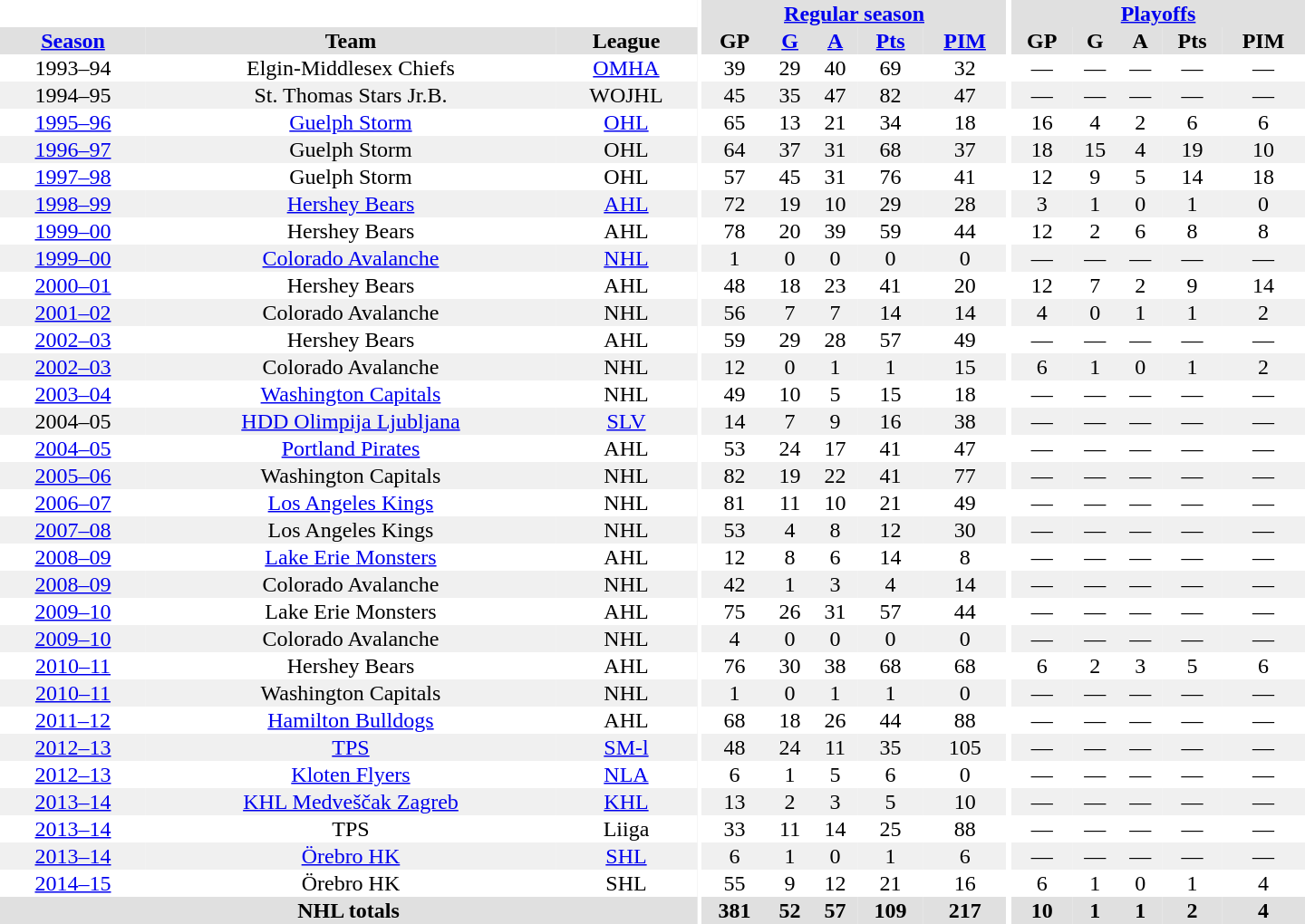<table border="0" cellpadding="1" cellspacing="0" style="text-align:center; width:60em">
<tr bgcolor="#e0e0e0">
<th colspan="3" bgcolor="#ffffff"></th>
<th rowspan="99" bgcolor="#ffffff"></th>
<th colspan="5"><a href='#'>Regular season</a></th>
<th rowspan="99" bgcolor="#ffffff"></th>
<th colspan="5"><a href='#'>Playoffs</a></th>
</tr>
<tr bgcolor="#e0e0e0">
<th><a href='#'>Season</a></th>
<th>Team</th>
<th>League</th>
<th>GP</th>
<th><a href='#'>G</a></th>
<th><a href='#'>A</a></th>
<th><a href='#'>Pts</a></th>
<th><a href='#'>PIM</a></th>
<th>GP</th>
<th>G</th>
<th>A</th>
<th>Pts</th>
<th>PIM</th>
</tr>
<tr ALIGN="center">
<td>1993–94</td>
<td>Elgin-Middlesex Chiefs</td>
<td><a href='#'>OMHA</a></td>
<td>39</td>
<td>29</td>
<td>40</td>
<td>69</td>
<td>32</td>
<td>—</td>
<td>—</td>
<td>—</td>
<td>—</td>
<td>—</td>
</tr>
<tr ALIGN="center" bgcolor="#f0f0f0">
<td>1994–95</td>
<td>St. Thomas Stars Jr.B.</td>
<td>WOJHL</td>
<td>45</td>
<td>35</td>
<td>47</td>
<td>82</td>
<td>47</td>
<td>—</td>
<td>—</td>
<td>—</td>
<td>—</td>
<td>—</td>
</tr>
<tr ALIGN="center">
<td><a href='#'>1995–96</a></td>
<td><a href='#'>Guelph Storm</a></td>
<td><a href='#'>OHL</a></td>
<td>65</td>
<td>13</td>
<td>21</td>
<td>34</td>
<td>18</td>
<td>16</td>
<td>4</td>
<td>2</td>
<td>6</td>
<td>6</td>
</tr>
<tr ALIGN="center" bgcolor="#f0f0f0">
<td><a href='#'>1996–97</a></td>
<td>Guelph Storm</td>
<td>OHL</td>
<td>64</td>
<td>37</td>
<td>31</td>
<td>68</td>
<td>37</td>
<td>18</td>
<td>15</td>
<td>4</td>
<td>19</td>
<td>10</td>
</tr>
<tr ALIGN="center">
<td><a href='#'>1997–98</a></td>
<td>Guelph Storm</td>
<td>OHL</td>
<td>57</td>
<td>45</td>
<td>31</td>
<td>76</td>
<td>41</td>
<td>12</td>
<td>9</td>
<td>5</td>
<td>14</td>
<td>18</td>
</tr>
<tr ALIGN="center" bgcolor="#f0f0f0">
<td><a href='#'>1998–99</a></td>
<td><a href='#'>Hershey Bears</a></td>
<td><a href='#'>AHL</a></td>
<td>72</td>
<td>19</td>
<td>10</td>
<td>29</td>
<td>28</td>
<td>3</td>
<td>1</td>
<td>0</td>
<td>1</td>
<td>0</td>
</tr>
<tr ALIGN="center">
<td><a href='#'>1999–00</a></td>
<td>Hershey Bears</td>
<td>AHL</td>
<td>78</td>
<td>20</td>
<td>39</td>
<td>59</td>
<td>44</td>
<td>12</td>
<td>2</td>
<td>6</td>
<td>8</td>
<td>8</td>
</tr>
<tr ALIGN="center" bgcolor="#f0f0f0">
<td><a href='#'>1999–00</a></td>
<td><a href='#'>Colorado Avalanche</a></td>
<td><a href='#'>NHL</a></td>
<td>1</td>
<td>0</td>
<td>0</td>
<td>0</td>
<td>0</td>
<td>—</td>
<td>—</td>
<td>—</td>
<td>—</td>
<td>—</td>
</tr>
<tr ALIGN="center">
<td><a href='#'>2000–01</a></td>
<td>Hershey Bears</td>
<td>AHL</td>
<td>48</td>
<td>18</td>
<td>23</td>
<td>41</td>
<td>20</td>
<td>12</td>
<td>7</td>
<td>2</td>
<td>9</td>
<td>14</td>
</tr>
<tr ALIGN="center" bgcolor="#f0f0f0">
<td><a href='#'>2001–02</a></td>
<td>Colorado Avalanche</td>
<td>NHL</td>
<td>56</td>
<td>7</td>
<td>7</td>
<td>14</td>
<td>14</td>
<td>4</td>
<td>0</td>
<td>1</td>
<td>1</td>
<td>2</td>
</tr>
<tr ALIGN="center">
<td><a href='#'>2002–03</a></td>
<td>Hershey Bears</td>
<td>AHL</td>
<td>59</td>
<td>29</td>
<td>28</td>
<td>57</td>
<td>49</td>
<td>—</td>
<td>—</td>
<td>—</td>
<td>—</td>
<td>—</td>
</tr>
<tr ALIGN="center" bgcolor="#f0f0f0">
<td><a href='#'>2002–03</a></td>
<td>Colorado Avalanche</td>
<td>NHL</td>
<td>12</td>
<td>0</td>
<td>1</td>
<td>1</td>
<td>15</td>
<td>6</td>
<td>1</td>
<td>0</td>
<td>1</td>
<td>2</td>
</tr>
<tr ALIGN="center">
<td><a href='#'>2003–04</a></td>
<td><a href='#'>Washington Capitals</a></td>
<td>NHL</td>
<td>49</td>
<td>10</td>
<td>5</td>
<td>15</td>
<td>18</td>
<td>—</td>
<td>—</td>
<td>—</td>
<td>—</td>
<td>—</td>
</tr>
<tr ALIGN="center" bgcolor="#f0f0f0">
<td>2004–05</td>
<td><a href='#'>HDD Olimpija Ljubljana</a></td>
<td><a href='#'>SLV</a></td>
<td>14</td>
<td>7</td>
<td>9</td>
<td>16</td>
<td>38</td>
<td>—</td>
<td>—</td>
<td>—</td>
<td>—</td>
<td>—</td>
</tr>
<tr ALIGN="center">
<td><a href='#'>2004–05</a></td>
<td><a href='#'>Portland Pirates</a></td>
<td>AHL</td>
<td>53</td>
<td>24</td>
<td>17</td>
<td>41</td>
<td>47</td>
<td>—</td>
<td>—</td>
<td>—</td>
<td>—</td>
<td>—</td>
</tr>
<tr ALIGN="center" bgcolor="#f0f0f0">
<td><a href='#'>2005–06</a></td>
<td>Washington Capitals</td>
<td>NHL</td>
<td>82</td>
<td>19</td>
<td>22</td>
<td>41</td>
<td>77</td>
<td>—</td>
<td>—</td>
<td>—</td>
<td>—</td>
<td>—</td>
</tr>
<tr ALIGN="center">
<td><a href='#'>2006–07</a></td>
<td><a href='#'>Los Angeles Kings</a></td>
<td>NHL</td>
<td>81</td>
<td>11</td>
<td>10</td>
<td>21</td>
<td>49</td>
<td>—</td>
<td>—</td>
<td>—</td>
<td>—</td>
<td>—</td>
</tr>
<tr ALIGN="center" bgcolor="#f0f0f0">
<td><a href='#'>2007–08</a></td>
<td>Los Angeles Kings</td>
<td>NHL</td>
<td>53</td>
<td>4</td>
<td>8</td>
<td>12</td>
<td>30</td>
<td>—</td>
<td>—</td>
<td>—</td>
<td>—</td>
<td>—</td>
</tr>
<tr ALIGN="center">
<td><a href='#'>2008–09</a></td>
<td><a href='#'>Lake Erie Monsters</a></td>
<td>AHL</td>
<td>12</td>
<td>8</td>
<td>6</td>
<td>14</td>
<td>8</td>
<td>—</td>
<td>—</td>
<td>—</td>
<td>—</td>
<td>—</td>
</tr>
<tr ALIGN="center" bgcolor="#f0f0f0">
<td><a href='#'>2008–09</a></td>
<td>Colorado Avalanche</td>
<td>NHL</td>
<td>42</td>
<td>1</td>
<td>3</td>
<td>4</td>
<td>14</td>
<td>—</td>
<td>—</td>
<td>—</td>
<td>—</td>
<td>—</td>
</tr>
<tr ALIGN="center">
<td><a href='#'>2009–10</a></td>
<td>Lake Erie Monsters</td>
<td>AHL</td>
<td>75</td>
<td>26</td>
<td>31</td>
<td>57</td>
<td>44</td>
<td>—</td>
<td>—</td>
<td>—</td>
<td>—</td>
<td>—</td>
</tr>
<tr ALIGN="center" bgcolor="#f0f0f0">
<td><a href='#'>2009–10</a></td>
<td>Colorado Avalanche</td>
<td>NHL</td>
<td>4</td>
<td>0</td>
<td>0</td>
<td>0</td>
<td>0</td>
<td>—</td>
<td>—</td>
<td>—</td>
<td>—</td>
<td>—</td>
</tr>
<tr ALIGN="center">
<td><a href='#'>2010–11</a></td>
<td>Hershey Bears</td>
<td>AHL</td>
<td>76</td>
<td>30</td>
<td>38</td>
<td>68</td>
<td>68</td>
<td>6</td>
<td>2</td>
<td>3</td>
<td>5</td>
<td>6</td>
</tr>
<tr ALIGN="center" bgcolor="#f0f0f0">
<td><a href='#'>2010–11</a></td>
<td>Washington Capitals</td>
<td>NHL</td>
<td>1</td>
<td>0</td>
<td>1</td>
<td>1</td>
<td>0</td>
<td>—</td>
<td>—</td>
<td>—</td>
<td>—</td>
<td>—</td>
</tr>
<tr ALIGN="center">
<td><a href='#'>2011–12</a></td>
<td><a href='#'>Hamilton Bulldogs</a></td>
<td>AHL</td>
<td>68</td>
<td>18</td>
<td>26</td>
<td>44</td>
<td>88</td>
<td>—</td>
<td>—</td>
<td>—</td>
<td>—</td>
<td>—</td>
</tr>
<tr ALIGN="center" bgcolor="#f0f0f0">
<td><a href='#'>2012–13</a></td>
<td><a href='#'>TPS</a></td>
<td><a href='#'>SM-l</a></td>
<td>48</td>
<td>24</td>
<td>11</td>
<td>35</td>
<td>105</td>
<td>—</td>
<td>—</td>
<td>—</td>
<td>—</td>
<td>—</td>
</tr>
<tr ALIGN="center">
<td><a href='#'>2012–13</a></td>
<td><a href='#'>Kloten Flyers</a></td>
<td><a href='#'>NLA</a></td>
<td>6</td>
<td>1</td>
<td>5</td>
<td>6</td>
<td>0</td>
<td>—</td>
<td>—</td>
<td>—</td>
<td>—</td>
<td>—</td>
</tr>
<tr ALIGN="center" bgcolor="#f0f0f0">
<td><a href='#'>2013–14</a></td>
<td><a href='#'>KHL Medveščak Zagreb</a></td>
<td><a href='#'>KHL</a></td>
<td>13</td>
<td>2</td>
<td>3</td>
<td>5</td>
<td>10</td>
<td>—</td>
<td>—</td>
<td>—</td>
<td>—</td>
<td>—</td>
</tr>
<tr ALIGN="center">
<td><a href='#'>2013–14</a></td>
<td>TPS</td>
<td>Liiga</td>
<td>33</td>
<td>11</td>
<td>14</td>
<td>25</td>
<td>88</td>
<td>—</td>
<td>—</td>
<td>—</td>
<td>—</td>
<td>—</td>
</tr>
<tr ALIGN="center" bgcolor="#f0f0f0">
<td><a href='#'>2013–14</a></td>
<td><a href='#'>Örebro HK</a></td>
<td><a href='#'>SHL</a></td>
<td>6</td>
<td>1</td>
<td>0</td>
<td>1</td>
<td>6</td>
<td>—</td>
<td>—</td>
<td>—</td>
<td>—</td>
<td>—</td>
</tr>
<tr ALIGN="center">
<td><a href='#'>2014–15</a></td>
<td>Örebro HK</td>
<td>SHL</td>
<td>55</td>
<td>9</td>
<td>12</td>
<td>21</td>
<td>16</td>
<td>6</td>
<td>1</td>
<td>0</td>
<td>1</td>
<td>4</td>
</tr>
<tr bgcolor="#e0e0e0">
<th colspan="3">NHL totals</th>
<th>381</th>
<th>52</th>
<th>57</th>
<th>109</th>
<th>217</th>
<th>10</th>
<th>1</th>
<th>1</th>
<th>2</th>
<th>4</th>
</tr>
</table>
